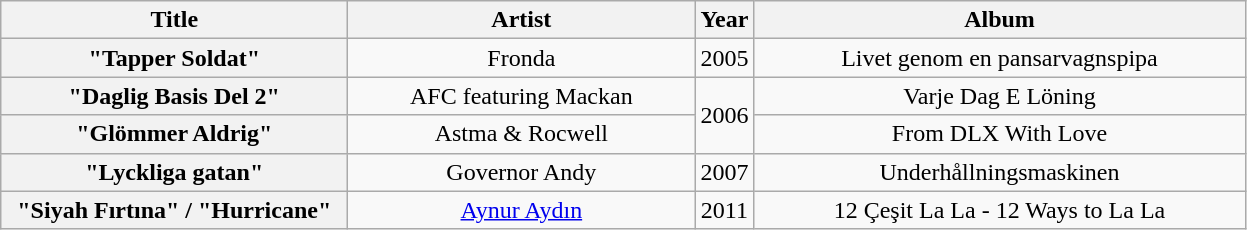<table class="wikitable plainrowheaders" style="text-align:center;">
<tr>
<th scope="col" style="width:14em;">Title</th>
<th scope="col" style="width:14em;">Artist</th>
<th scope="col" style="width:1em;">Year</th>
<th scope="col" style="width:20em;">Album</th>
</tr>
<tr>
<th scope="row">"Tapper Soldat"</th>
<td>Fronda</td>
<td>2005</td>
<td>Livet genom en pansarvagnspipa</td>
</tr>
<tr>
<th scope="row">"Daglig Basis Del 2"</th>
<td>AFC featuring Mackan</td>
<td rowspan="2">2006</td>
<td>Varje Dag E Löning</td>
</tr>
<tr>
<th scope="row">"Glömmer Aldrig"</th>
<td>Astma & Rocwell</td>
<td>From DLX With Love</td>
</tr>
<tr>
<th scope="row">"Lyckliga gatan"</th>
<td>Governor Andy</td>
<td>2007</td>
<td>Underhållningsmaskinen</td>
</tr>
<tr>
<th scope="row">"Siyah Fırtına" / "Hurricane"</th>
<td><a href='#'>Aynur Aydın</a></td>
<td>2011</td>
<td>12 Çeşit La La - 12 Ways to La La</td>
</tr>
</table>
